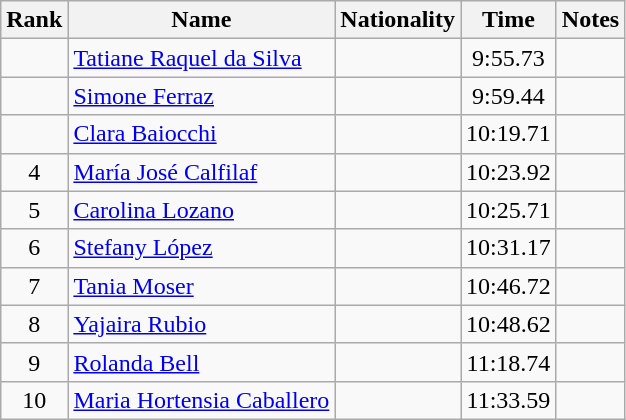<table class="wikitable sortable" style="text-align:center">
<tr>
<th>Rank</th>
<th>Name</th>
<th>Nationality</th>
<th>Time</th>
<th>Notes</th>
</tr>
<tr>
<td></td>
<td align=left><a href='#'>Tatiane Raquel da Silva</a></td>
<td align=left></td>
<td>9:55.73</td>
<td></td>
</tr>
<tr>
<td></td>
<td align=left><a href='#'>Simone Ferraz</a></td>
<td align=left></td>
<td>9:59.44</td>
<td></td>
</tr>
<tr>
<td></td>
<td align=left><a href='#'>Clara Baiocchi</a></td>
<td align=left></td>
<td>10:19.71</td>
<td></td>
</tr>
<tr>
<td>4</td>
<td align=left><a href='#'>María José Calfilaf</a></td>
<td align=left></td>
<td>10:23.92</td>
<td></td>
</tr>
<tr>
<td>5</td>
<td align=left><a href='#'>Carolina Lozano</a></td>
<td align=left></td>
<td>10:25.71</td>
<td></td>
</tr>
<tr>
<td>6</td>
<td align=left><a href='#'>Stefany López</a></td>
<td align=left></td>
<td>10:31.17</td>
<td></td>
</tr>
<tr>
<td>7</td>
<td align=left><a href='#'>Tania Moser</a></td>
<td align=left></td>
<td>10:46.72</td>
<td></td>
</tr>
<tr>
<td>8</td>
<td align=left><a href='#'>Yajaira Rubio</a></td>
<td align=left></td>
<td>10:48.62</td>
<td></td>
</tr>
<tr>
<td>9</td>
<td align=left><a href='#'>Rolanda Bell</a></td>
<td align=left></td>
<td>11:18.74</td>
<td></td>
</tr>
<tr>
<td>10</td>
<td align=left><a href='#'>Maria Hortensia Caballero</a></td>
<td align=left></td>
<td>11:33.59</td>
<td></td>
</tr>
</table>
